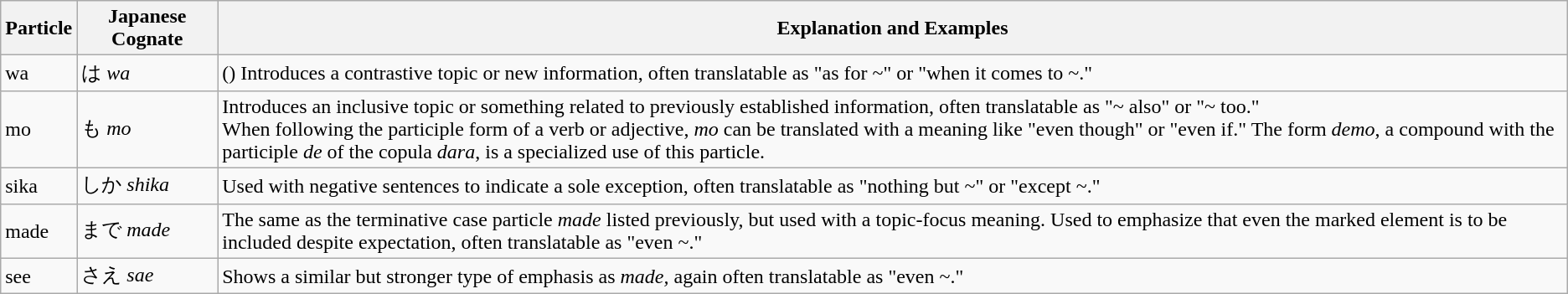<table class="wikitable">
<tr>
<th>Particle</th>
<th>Japanese Cognate</th>
<th>Explanation and Examples</th>
</tr>
<tr>
<td>wa</td>
<td>は <em>wa</em></td>
<td>(<strong></strong>) Introduces a contrastive topic or new information, often translatable as "as for ~" or "when it comes to ~."</td>
</tr>
<tr>
<td>mo</td>
<td>も <em>mo</em></td>
<td>Introduces an inclusive topic or something related to previously established information, often translatable as "~ also" or "~ too."<br>When following the participle form of a verb or adjective, <em>mo</em> can be translated with a meaning like "even though" or "even if." The form <em>demo</em>, a compound with the participle <em>de</em> of the copula <em>dara</em>, is a specialized use of this particle.</td>
</tr>
<tr>
<td>sika</td>
<td>しか <em>shika</em></td>
<td>Used with negative sentences to indicate a sole exception, often translatable as "nothing but ~" or "except ~."</td>
</tr>
<tr>
<td>made</td>
<td>まで <em>made</em></td>
<td>The same as the terminative case particle <em>made</em> listed previously, but used with a topic-focus meaning. Used to emphasize that even the marked element is to be included despite expectation, often translatable as "even ~."</td>
</tr>
<tr>
<td>see</td>
<td>さえ <em>sae</em></td>
<td>Shows a similar but stronger type of emphasis as <em>made,</em> again often translatable as "even ~."</td>
</tr>
</table>
